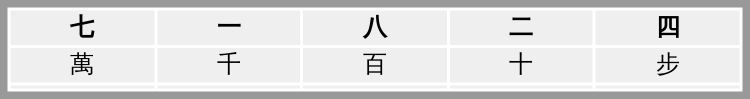<table border="0" width="500" align="center" style="border: 5px solid #999; background-color:#FFFFFF">
<tr align="center" bgcolor="#EFEFEF">
<th>七</th>
<th>一</th>
<th>八</th>
<th>二</th>
<th>四</th>
</tr>
<tr align="center" bgcolor="#EFEFEF">
<td>萬</td>
<td>千</td>
<td>百</td>
<td>十</td>
<td>步</td>
</tr>
<tr align="center" bgcolor="#EFEFEF">
<td></td>
<td></td>
<td></td>
<td></td>
<td></td>
</tr>
</table>
